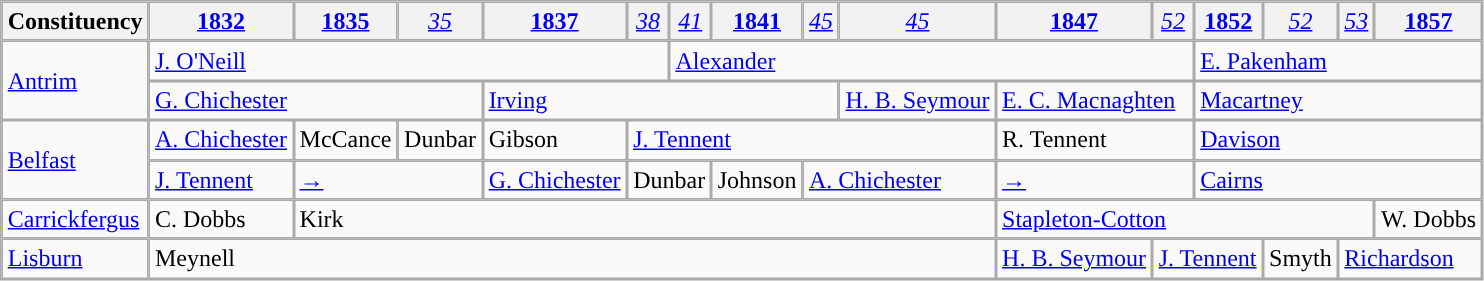<table class="wikitable" style="border-collapse: separate; border-spacing: 0;">
<tr>
<th>Constituency</th>
<th><a href='#'>1832</a></th>
<th><a href='#'>1835</a></th>
<th style="font-weight: normal;"><em><a href='#'>35</a></em></th>
<th><a href='#'>1837</a></th>
<th style="font-weight: normal;"><em><a href='#'>38</a></em></th>
<th style="font-weight: normal;"><em><a href='#'>41</a></em></th>
<th><a href='#'>1841</a></th>
<th style="font-weight: normal;"><em><a href='#'>45</a></em></th>
<th style="font-weight: normal;"><em><a href='#'>45</a></em></th>
<th><a href='#'>1847</a></th>
<th style="font-weight: normal;"><em><a href='#'>52</a></em></th>
<th><a href='#'>1852</a></th>
<th style="font-weight: normal;"><em><a href='#'>52</a></em></th>
<th style="font-weight: normal;"><em><a href='#'>53</a></em></th>
<th><a href='#'>1857</a></th>
</tr>
<tr>
<td rowspan="2"><a href='#'>Antrim</a></td>
<td colspan="5"><a href='#'>J. O'Neill</a></td>
<td colspan="6"><a href='#'>Alexander</a></td>
<td colspan="4"><a href='#'>E. Pakenham</a></td>
</tr>
<tr>
<td colspan="3"><a href='#'>G. Chichester</a></td>
<td colspan="5"><a href='#'>Irving</a></td>
<td><a href='#'>H. B. Seymour</a></td>
<td colspan="2"><a href='#'>E. C. Macnaghten</a></td>
<td colspan="4"><a href='#'>Macartney</a></td>
</tr>
<tr>
<td rowspan="2"><a href='#'>Belfast</a></td>
<td><a href='#'>A. Chichester</a></td>
<td>McCance</td>
<td>Dunbar</td>
<td>Gibson</td>
<td colspan="5"><a href='#'>J. Tennent</a></td>
<td colspan="2">R. Tennent</td>
<td colspan="4"><a href='#'>Davison</a></td>
</tr>
<tr>
<td><a href='#'>J. Tennent</a></td>
<td colspan="2"><a href='#'>→</a></td>
<td><a href='#'>G. Chichester</a></td>
<td colspan="2">Dunbar</td>
<td>Johnson</td>
<td colspan="2"><a href='#'>A. Chichester</a></td>
<td colspan="2"><a href='#'>→</a></td>
<td colspan="4"><a href='#'>Cairns</a></td>
</tr>
<tr>
<td><a href='#'>Carrickfergus</a></td>
<td>C. Dobbs</td>
<td colspan="8">Kirk</td>
<td colspan="5"><a href='#'>Stapleton-Cotton</a></td>
<td>W. Dobbs</td>
</tr>
<tr>
<td><a href='#'>Lisburn</a></td>
<td colspan="9">Meynell</td>
<td><a href='#'>H. B. Seymour</a></td>
<td colspan="2"><a href='#'>J. Tennent</a></td>
<td>Smyth</td>
<td colspan="2"><a href='#'>Richardson</a></td>
</tr>
</table>
